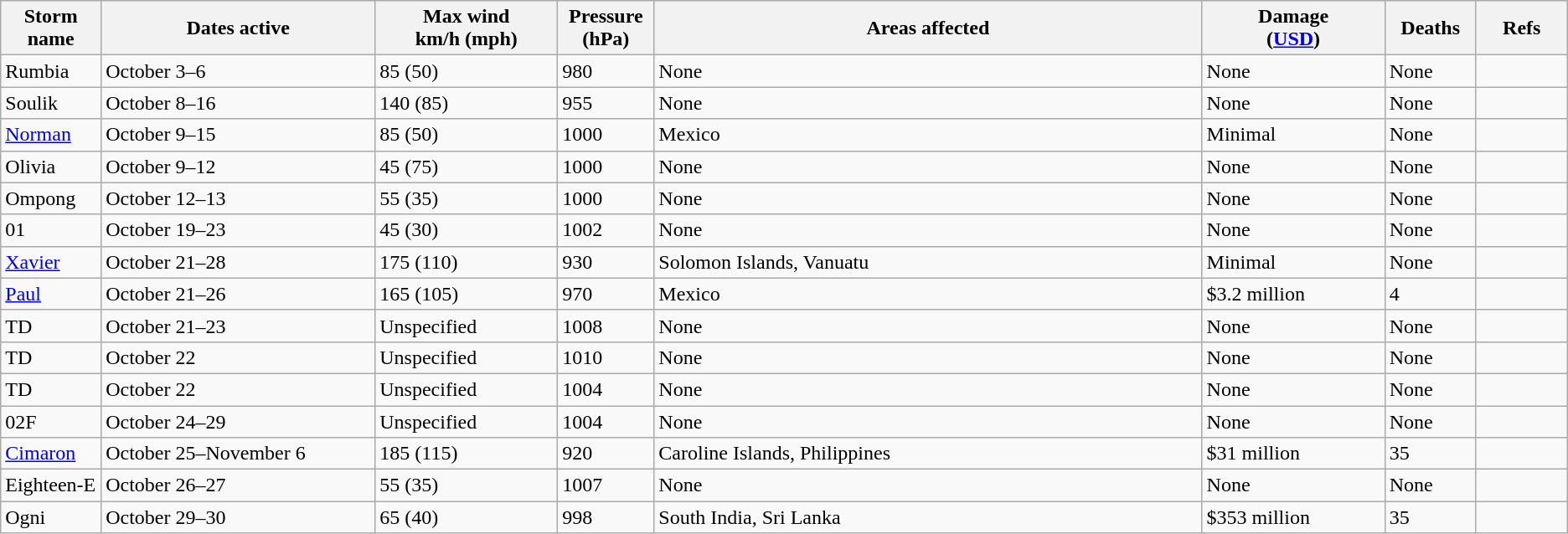<table class="wikitable sortable">
<tr>
<th width="5%">Storm name</th>
<th width="15%">Dates active</th>
<th width="10%">Max wind<br>km/h (mph)</th>
<th width="5%">Pressure<br>(hPa)</th>
<th width="30%">Areas affected</th>
<th width="10%">Damage<br>(<a href='#'>USD</a>)</th>
<th width="5%">Deaths</th>
<th width="5%">Refs</th>
</tr>
<tr>
<td>Rumbia</td>
<td>October 3–6</td>
<td>85 (50)</td>
<td>980</td>
<td>None</td>
<td>None</td>
<td>None</td>
<td></td>
</tr>
<tr>
<td>Soulik</td>
<td>October 8–16</td>
<td>140 (85)</td>
<td>955</td>
<td>None</td>
<td>None</td>
<td>None</td>
<td></td>
</tr>
<tr>
<td><a href='#'>Norman</a></td>
<td>October 9–15</td>
<td>85 (50)</td>
<td>1000</td>
<td>Mexico</td>
<td>Minimal</td>
<td>None</td>
<td></td>
</tr>
<tr>
<td>Olivia</td>
<td>October 9–12</td>
<td>45 (75)</td>
<td>1000</td>
<td>None</td>
<td>None</td>
<td>None</td>
<td></td>
</tr>
<tr>
<td>Ompong</td>
<td>October 12–13</td>
<td>55 (35)</td>
<td>1000</td>
<td>None</td>
<td>None</td>
<td>None</td>
<td></td>
</tr>
<tr>
<td>01</td>
<td>October 19–23</td>
<td>45 (30)</td>
<td>1002</td>
<td>None</td>
<td>None</td>
<td>None</td>
<td></td>
</tr>
<tr>
<td><a href='#'>Xavier</a></td>
<td>October 21–28</td>
<td>175 (110)</td>
<td>930</td>
<td>Solomon Islands, Vanuatu</td>
<td>Minimal</td>
<td>None</td>
<td></td>
</tr>
<tr>
<td><a href='#'>Paul</a></td>
<td>October 21–26</td>
<td>165 (105)</td>
<td>970</td>
<td>Mexico</td>
<td>$3.2 million</td>
<td>4</td>
<td></td>
</tr>
<tr>
<td>TD</td>
<td>October 21–23</td>
<td>Unspecified</td>
<td>1008</td>
<td>None</td>
<td>None</td>
<td>None</td>
<td></td>
</tr>
<tr>
<td>TD</td>
<td>October 22</td>
<td>Unspecified</td>
<td>1010</td>
<td>None</td>
<td>None</td>
<td>None</td>
<td></td>
</tr>
<tr>
<td>TD</td>
<td>October 22</td>
<td>Unspecified</td>
<td>1004</td>
<td>None</td>
<td>None</td>
<td>None</td>
<td></td>
</tr>
<tr>
<td>02F</td>
<td>October 24–29</td>
<td>Unspecified</td>
<td>1004</td>
<td>None</td>
<td>None</td>
<td>None</td>
<td></td>
</tr>
<tr>
<td><a href='#'>Cimaron</a></td>
<td>October 25–November 6</td>
<td>185 (115)</td>
<td>920</td>
<td>Caroline Islands, Philippines</td>
<td>$31 million</td>
<td>35</td>
<td></td>
</tr>
<tr>
<td>Eighteen-E</td>
<td>October 26–27</td>
<td>55 (35)</td>
<td>1007</td>
<td>None</td>
<td>None</td>
<td>None</td>
<td></td>
</tr>
<tr>
<td>Ogni</td>
<td>October 29–30</td>
<td>65 (40)</td>
<td>998</td>
<td>South India, Sri Lanka</td>
<td>$353 million</td>
<td>35</td>
<td></td>
</tr>
</table>
